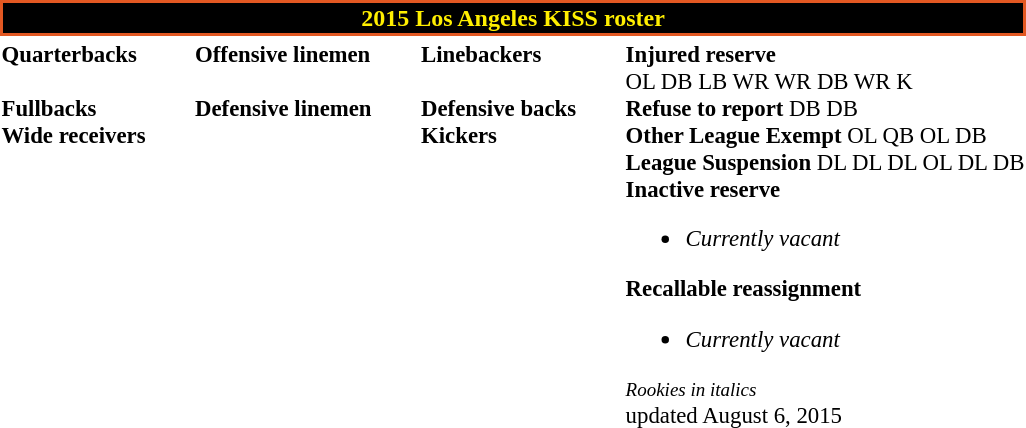<table class="toccolours" style="text-align: left;">
<tr>
<th colspan=7 style="background:black; border: 2px solid #E25822; color:#FFEF00; text-align:center;"><strong>2015 Los Angeles KISS roster</strong></th>
</tr>
<tr>
<td style="font-size: 95%;vertical-align:top;"><strong>Quarterbacks</strong><br>
<br><strong>Fullbacks</strong>
<br><strong>Wide receivers</strong>



</td>
<td style="width: 25px;"></td>
<td style="font-size: 95%;vertical-align:top;"><strong>Offensive linemen</strong><br>


<br><strong>Defensive linemen</strong>




</td>
<td style="width: 25px;"></td>
<td style="font-size: 95%;vertical-align:top;"><strong>Linebackers</strong><br>
<br><strong>Defensive backs</strong>



<br><strong>Kickers</strong>
</td>
<td style="width: 25px;"></td>
<td style="font-size: 95%;vertical-align:top;"><strong>Injured reserve</strong><br> OL
 DB
 LB
 WR


 WR
 DB
 WR
 K<br><strong>Refuse to report</strong>
 DB
 DB<br><strong>Other League Exempt</strong>
 OL
 QB
 OL
 DB
<br><strong>League Suspension</strong>

 DL
 DL
 DL

 OL

 DL
 DB
<br><strong>Inactive reserve</strong><ul><li><em>Currently vacant</em></li></ul><strong>Recallable reassignment</strong><ul><li><em>Currently vacant</em></li></ul><small><em>Rookies in italics</em></small><br>
<span></span> updated August 6, 2015<br>
</td>
</tr>
<tr>
</tr>
</table>
